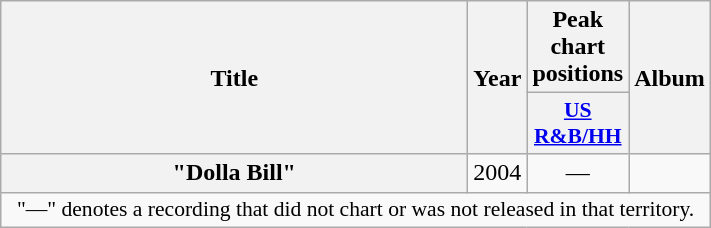<table class="wikitable plainrowheaders" style="text-align:center;">
<tr>
<th scope="col" rowspan="2" style="width:19em;">Title</th>
<th scope="col" rowspan="2">Year</th>
<th scope="col" colspan="1">Peak chart positions</th>
<th scope="col" rowspan="2">Album</th>
</tr>
<tr>
<th scope="col" style="width:3em;font-size:90%;"><a href='#'>US<br>R&B/HH</a><br></th>
</tr>
<tr>
<th scope="row">"Dolla Bill"</th>
<td>2004</td>
<td>—</td>
<td></td>
</tr>
<tr>
<td colspan="15" style="font-size:90%">"—" denotes a recording that did not chart or was not released in that territory.</td>
</tr>
</table>
